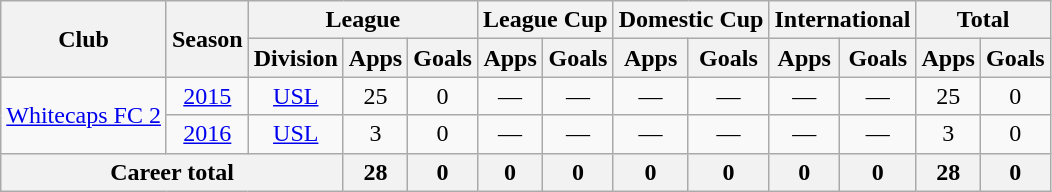<table class="wikitable" style="text-align: center;">
<tr>
<th rowspan="2">Club</th>
<th rowspan="2">Season</th>
<th colspan="3">League</th>
<th colspan="2">League Cup</th>
<th colspan="2">Domestic Cup</th>
<th colspan="2">International</th>
<th colspan="2">Total</th>
</tr>
<tr>
<th>Division</th>
<th>Apps</th>
<th>Goals</th>
<th>Apps</th>
<th>Goals</th>
<th>Apps</th>
<th>Goals</th>
<th>Apps</th>
<th>Goals</th>
<th>Apps</th>
<th>Goals</th>
</tr>
<tr>
<td rowspan="2"><a href='#'>Whitecaps FC 2</a></td>
<td><a href='#'>2015</a></td>
<td><a href='#'>USL</a></td>
<td>25</td>
<td>0</td>
<td>—</td>
<td>—</td>
<td>—</td>
<td>—</td>
<td>—</td>
<td>—</td>
<td>25</td>
<td>0</td>
</tr>
<tr>
<td><a href='#'>2016</a></td>
<td><a href='#'>USL</a></td>
<td>3</td>
<td>0</td>
<td>—</td>
<td>—</td>
<td>—</td>
<td>—</td>
<td>—</td>
<td>—</td>
<td>3</td>
<td>0</td>
</tr>
<tr>
<th colspan="3">Career total</th>
<th>28</th>
<th>0</th>
<th>0</th>
<th>0</th>
<th>0</th>
<th>0</th>
<th>0</th>
<th>0</th>
<th>28</th>
<th>0</th>
</tr>
</table>
